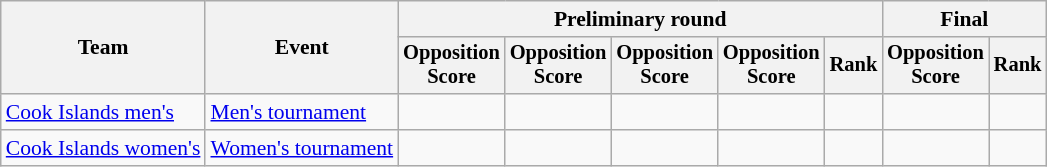<table class=wikitable style=font-size:90%;text-align:center>
<tr>
<th rowspan=2>Team</th>
<th rowspan=2>Event</th>
<th colspan=5>Preliminary round</th>
<th colspan=2>Final</th>
</tr>
<tr style=font-size:95%>
<th>Opposition<br>Score</th>
<th>Opposition<br>Score</th>
<th>Opposition<br>Score</th>
<th>Opposition<br>Score</th>
<th>Rank</th>
<th>Opposition<br>Score</th>
<th>Rank</th>
</tr>
<tr>
<td align=left><a href='#'>Cook Islands men's</a></td>
<td align=left><a href='#'>Men's tournament</a></td>
<td></td>
<td></td>
<td></td>
<td></td>
<td></td>
<td></td>
<td></td>
</tr>
<tr>
<td align=left><a href='#'>Cook Islands women's</a></td>
<td align=left><a href='#'>Women's tournament</a></td>
<td></td>
<td></td>
<td></td>
<td></td>
<td></td>
<td></td>
<td></td>
</tr>
</table>
